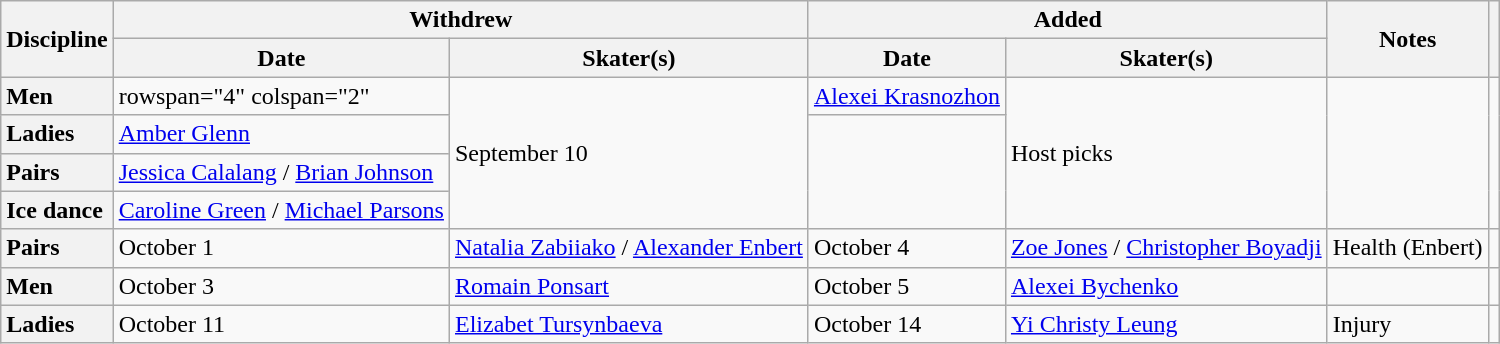<table class="wikitable unsortable">
<tr>
<th scope="col" rowspan=2>Discipline</th>
<th scope="col" colspan=2>Withdrew</th>
<th scope="col" colspan=2>Added</th>
<th scope="col" rowspan=2>Notes</th>
<th scope="col" rowspan=2></th>
</tr>
<tr>
<th>Date</th>
<th>Skater(s)</th>
<th>Date</th>
<th>Skater(s)</th>
</tr>
<tr>
<th scope="row" style="text-align:left">Men</th>
<td>rowspan="4" colspan="2" </td>
<td rowspan="4">September 10</td>
<td> <a href='#'>Alexei Krasnozhon</a></td>
<td rowspan=4>Host picks</td>
<td rowspan=4></td>
</tr>
<tr>
<th scope="row" style="text-align:left">Ladies</th>
<td> <a href='#'>Amber Glenn</a></td>
</tr>
<tr>
<th scope="row" style="text-align:left">Pairs</th>
<td> <a href='#'>Jessica Calalang</a> / <a href='#'>Brian Johnson</a></td>
</tr>
<tr>
<th scope="row" style="text-align:left">Ice dance</th>
<td> <a href='#'>Caroline Green</a> / <a href='#'>Michael Parsons</a></td>
</tr>
<tr>
<th scope="row" style="text-align:left">Pairs</th>
<td>October 1</td>
<td> <a href='#'>Natalia Zabiiako</a> / <a href='#'>Alexander Enbert</a></td>
<td>October 4</td>
<td> <a href='#'>Zoe Jones</a> / <a href='#'>Christopher Boyadji</a></td>
<td>Health (Enbert)</td>
<td></td>
</tr>
<tr>
<th scope="row" style="text-align:left">Men</th>
<td>October 3</td>
<td> <a href='#'>Romain Ponsart</a></td>
<td>October 5</td>
<td> <a href='#'>Alexei Bychenko</a></td>
<td></td>
<td></td>
</tr>
<tr>
<th scope="row" style="text-align:left">Ladies</th>
<td>October 11</td>
<td> <a href='#'>Elizabet Tursynbaeva</a></td>
<td>October 14</td>
<td> <a href='#'>Yi Christy Leung</a></td>
<td>Injury</td>
<td></td>
</tr>
</table>
